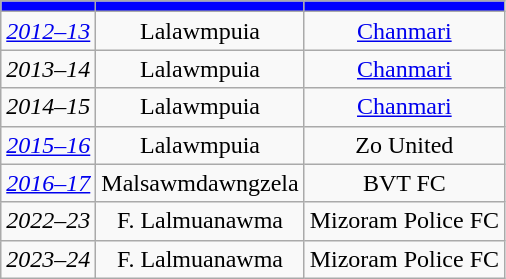<table class="wikitable sortable" style="text-align: center;">
<tr>
<th style="background:#0000FF;"></th>
<th style="background:#0000FF;"></th>
<th style="background:#0000FF;"></th>
</tr>
<tr>
<td><em><a href='#'>2012–13</a></em></td>
<td>Lalawmpuia</td>
<td><a href='#'>Chanmari</a></td>
</tr>
<tr>
<td><em>2013–14</em></td>
<td>Lalawmpuia</td>
<td><a href='#'>Chanmari</a></td>
</tr>
<tr>
<td><em>2014–15</em></td>
<td>Lalawmpuia</td>
<td><a href='#'>Chanmari</a></td>
</tr>
<tr>
<td><em><a href='#'>2015–16</a></em></td>
<td>Lalawmpuia</td>
<td>Zo United</td>
</tr>
<tr>
<td><em><a href='#'>2016–17</a></em></td>
<td>Malsawmdawngzela</td>
<td>BVT FC</td>
</tr>
<tr>
<td><em>2022–23</em></td>
<td>F. Lalmuanawma</td>
<td>Mizoram Police FC</td>
</tr>
<tr>
<td><em>2023–24</em></td>
<td>F. Lalmuanawma</td>
<td>Mizoram Police FC</td>
</tr>
</table>
